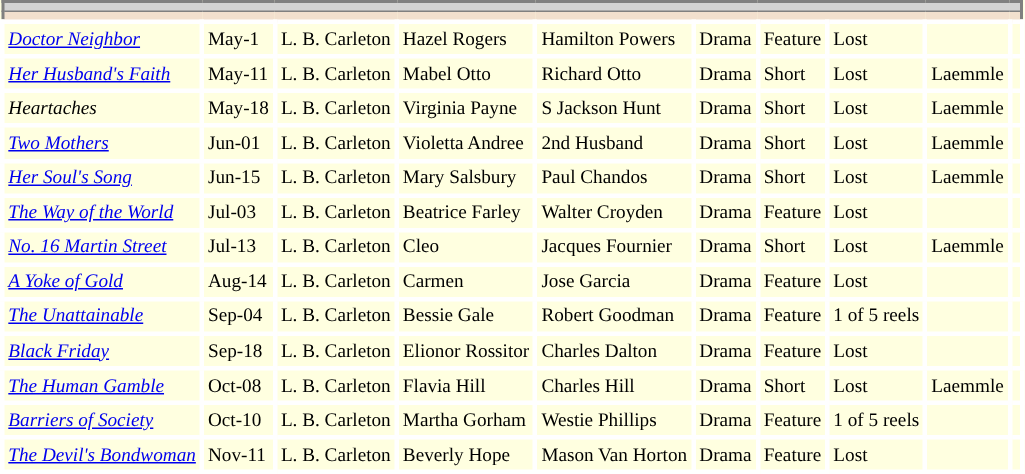<table class="wikitable mw-collapsible mw-collapsed" style="background:lightyellow; border:2px solid gray;font-size:80%; ">
<tr>
<th colspan="18" style="border:1px solid #808080;background: lightgrey;"></th>
</tr>
<tr>
<th style="border: 0px solid #FFFAF5; background:#F2E0CE"></th>
<th style="border:0px solid #FFFAF5; background:#F2E0CE"></th>
<th style="border:0px solid #FFFAF5; background:#F2E0CE"></th>
<th style="border:0px solid #FFFAF5; background:#F2E0CE"></th>
<th style="border:0px solid #FFFAF5; background:#F2E0CE"></th>
<th style="border:0px solid #FFFAF5; background:#F2E0CE"></th>
<th style="border:0px solid #FFFAF5; background:#F2E0CE"></th>
<th style="border:0px solid #FFFAF5; background:#F2E0CE"></th>
<th style="border:0px solid #FFFAF5; background:#F2E0CE"></th>
<th style="border:0px solid #FFFAF5; background:#F2E0CE"></th>
</tr>
<tr>
<td style="border:3px solid #FFFFFF"><em><a href='#'>Doctor Neighbor</a></em></td>
<td style="border:3px solid #FFFFFF">May-1</td>
<td style="border:3px solid #FFFFFF">L. B. Carleton</td>
<td style="border:3px solid #FFFFFF">Hazel Rogers</td>
<td style="border:3px solid #FFFFFF">Hamilton Powers</td>
<td style="border:3px solid #FFFFFF">Drama</td>
<td style="border:3px solid #FFFFFF">Feature</td>
<td style="border:3px solid #FFFFFF">Lost</td>
<td style="border:3px solid #FFFFFF"></td>
<td style="border:3px solid #FFFFFF"></td>
</tr>
<tr>
<td style="border:3px solid #FFFFFF"><em><a href='#'>Her Husband's Faith</a></em></td>
<td style="border:3px solid #FFFFFF">May-11</td>
<td style="border:3px solid #FFFFFF">L. B. Carleton</td>
<td style="border:3px solid #FFFFFF">Mabel Otto</td>
<td style="border:3px solid #FFFFFF">Richard Otto</td>
<td style="border:3px solid #FFFFFF">Drama</td>
<td style="border:3px solid #FFFFFF">Short</td>
<td style="border:3px solid #FFFFFF">Lost</td>
<td style="border:3px solid #FFFFFF">Laemmle</td>
<td style="border:3px solid #FFFFFF"></td>
</tr>
<tr>
<td style="border:3px solid #FFFFFF"><em>Heartaches </em></td>
<td style="border:3px solid #FFFFFF">May-18</td>
<td style="border:3px solid #FFFFFF">L. B. Carleton</td>
<td style="border:3px solid #FFFFFF">Virginia Payne</td>
<td style="border:3px solid #FFFFFF">S Jackson Hunt</td>
<td style="border:3px solid #FFFFFF">Drama</td>
<td style="border:3px solid #FFFFFF">Short</td>
<td style="border:3px solid #FFFFFF">Lost</td>
<td style="border:3px solid #FFFFFF">Laemmle</td>
<td style="border:3px solid #FFFFFF"></td>
</tr>
<tr>
<td style="border:3px solid #FFFFFF"><em><a href='#'>Two Mothers</a></em></td>
<td style="border:3px solid #FFFFFF">Jun-01</td>
<td style="border:3px solid #FFFFFF">L. B. Carleton</td>
<td style="border:3px solid #FFFFFF">Violetta Andree</td>
<td style="border:3px solid #FFFFFF">2nd Husband</td>
<td style="border:3px solid #FFFFFF">Drama</td>
<td style="border:3px solid #FFFFFF">Short</td>
<td style="border:3px solid #FFFFFF">Lost</td>
<td style="border:3px solid #FFFFFF">Laemmle</td>
<td style="border:3px solid #FFFFFF"></td>
</tr>
<tr>
<td style="border:3px solid #FFFFFF"><em><a href='#'>Her Soul's Song</a></em></td>
<td style="border:3px solid #FFFFFF">Jun-15</td>
<td style="border:3px solid #FFFFFF">L. B. Carleton</td>
<td style="border:3px solid #FFFFFF">Mary Salsbury</td>
<td style="border:3px solid #FFFFFF">Paul Chandos</td>
<td style="border:3px solid #FFFFFF">Drama</td>
<td style="border:3px solid #FFFFFF">Short</td>
<td style="border:3px solid #FFFFFF">Lost</td>
<td style="border:3px solid #FFFFFF">Laemmle</td>
<td style="border:3px solid #FFFFFF"></td>
</tr>
<tr>
<td style="border:3px solid #FFFFFF"><em><a href='#'>The Way of the World</a></em></td>
<td style="border:3px solid #FFFFFF">Jul-03</td>
<td style="border:3px solid #FFFFFF">L. B. Carleton</td>
<td style="border:3px solid #FFFFFF">Beatrice Farley</td>
<td style="border:3px solid #FFFFFF">Walter Croyden</td>
<td style="border:3px solid #FFFFFF">Drama</td>
<td style="border:3px solid #FFFFFF">Feature</td>
<td style="border:3px solid #FFFFFF">Lost</td>
<td style="border:3px solid #FFFFFF"></td>
<td style="border:3px solid #FFFFFF"></td>
</tr>
<tr>
<td style="border:3px solid #FFFFFF"><em><a href='#'>No. 16 Martin Street</a></em></td>
<td style="border:3px solid #FFFFFF">Jul-13</td>
<td style="border:3px solid #FFFFFF">L. B. Carleton</td>
<td style="border:3px solid #FFFFFF">Cleo</td>
<td style="border:3px solid #FFFFFF">Jacques Fournier</td>
<td style="border:3px solid #FFFFFF">Drama</td>
<td style="border:3px solid #FFFFFF">Short</td>
<td style="border:3px solid #FFFFFF">Lost</td>
<td style="border:3px solid #FFFFFF">Laemmle</td>
<td style="border:3px solid #FFFFFF"></td>
</tr>
<tr>
<td style="border:3px solid #FFFFFF"><em><a href='#'>A Yoke of Gold</a></em></td>
<td style="border:3px solid #FFFFFF">Aug-14</td>
<td style="border:3px solid #FFFFFF">L. B. Carleton</td>
<td style="border:3px solid #FFFFFF">Carmen</td>
<td style="border:3px solid #FFFFFF">Jose Garcia</td>
<td style="border:3px solid #FFFFFF">Drama</td>
<td style="border:3px solid #FFFFFF">Feature</td>
<td style="border:3px solid #FFFFFF">Lost</td>
<td style="border:3px solid #FFFFFF"></td>
<td style="border:3px solid #FFFFFF"></td>
</tr>
<tr>
<td style="border:3px solid #FFFFFF"><em><a href='#'>The Unattainable</a></em></td>
<td style="border:3px solid #FFFFFF">Sep-04</td>
<td style="border:3px solid #FFFFFF">L. B. Carleton</td>
<td style="border:3px solid #FFFFFF">Bessie Gale</td>
<td style="border:3px solid #FFFFFF">Robert Goodman</td>
<td style="border:3px solid #FFFFFF">Drama</td>
<td style="border:3px solid #FFFFFF">Feature</td>
<td style="border:3px solid #FFFFFF">1 of 5 reels</td>
<td style="border:3px solid #FFFFFF"></td>
<td style="border:3px solid #FFFFFF"></td>
</tr>
<tr>
<td style="border:3px solid #FFFFFF"><em><a href='#'>Black Friday</a></em></td>
<td style="border:3px solid #FFFFFF">Sep-18</td>
<td style="border:3px solid #FFFFFF">L. B. Carleton</td>
<td style="border:3px solid #FFFFFF">Elionor Rossitor</td>
<td style="border:3px solid #FFFFFF">Charles Dalton</td>
<td style="border:3px solid #FFFFFF">Drama</td>
<td style="border:3px solid #FFFFFF">Feature</td>
<td style="border:3px solid #FFFFFF">Lost</td>
<td style="border:3px solid #FFFFFF"></td>
<td style="border:3px solid #FFFFFF"></td>
</tr>
<tr>
<td style="border:3px solid #FFFFFF"><em><a href='#'>The Human Gamble</a></em></td>
<td style="border:3px solid #FFFFFF">Oct-08</td>
<td style="border:3px solid #FFFFFF">L. B. Carleton</td>
<td style="border:3px solid #FFFFFF">Flavia Hill</td>
<td style="border:3px solid #FFFFFF">Charles Hill</td>
<td style="border:3px solid #FFFFFF">Drama</td>
<td style="border:3px solid #FFFFFF">Short</td>
<td style="border:3px solid #FFFFFF">Lost</td>
<td style="border:3px solid #FFFFFF">Laemmle</td>
<td style="border:3px solid #FFFFFF"></td>
</tr>
<tr>
<td style="border:3px solid #FFFFFF"><em><a href='#'>Barriers of Society</a></em></td>
<td style="border:3px solid #FFFFFF">Oct-10</td>
<td style="border:3px solid #FFFFFF">L. B. Carleton</td>
<td style="border:3px solid #FFFFFF">Martha Gorham</td>
<td style="border:3px solid #FFFFFF">Westie Phillips</td>
<td style="border:3px solid #FFFFFF">Drama</td>
<td style="border:3px solid #FFFFFF">Feature</td>
<td style="border:3px solid #FFFFFF">1 of 5 reels</td>
<td style="border:3px solid #FFFFFF"></td>
<td style="border:3px solid #FFFFFF"></td>
</tr>
<tr>
<td style="border:3px solid #FFFFFF"><em><a href='#'>The Devil's Bondwoman</a></em></td>
<td style="border:3px solid #FFFFFF">Nov-11</td>
<td style="border:3px solid #FFFFFF">L. B. Carleton</td>
<td style="border:3px solid #FFFFFF">Beverly Hope</td>
<td style="border:3px solid #FFFFFF">Mason Van Horton</td>
<td style="border:3px solid #FFFFFF">Drama</td>
<td style="border:3px solid #FFFFFF">Feature</td>
<td style="border:3px solid #FFFFFF">Lost</td>
<td style="border:3px solid #FFFFFF"></td>
<td style="border:3px solid #FFFFFF"></td>
</tr>
</table>
